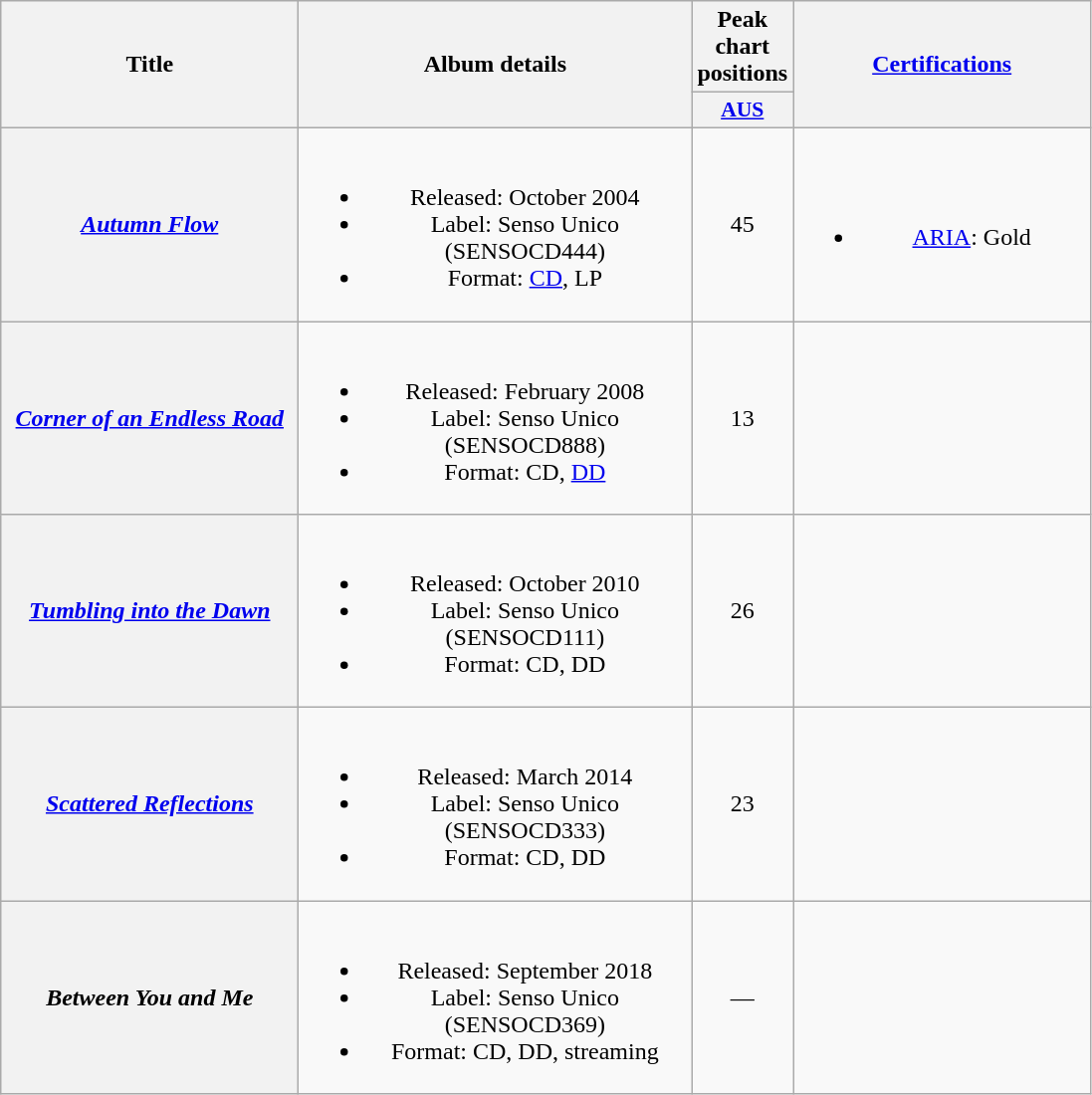<table class="wikitable plainrowheaders" style="text-align:center;" border="1">
<tr>
<th scope="col" rowspan="2" style="width:12em;">Title</th>
<th scope="col" rowspan="2" style="width:16em;">Album details</th>
<th scope="col" colspan="1">Peak chart positions</th>
<th scope="col" rowspan="2" style="width:12em;"><a href='#'>Certifications</a></th>
</tr>
<tr>
<th scope="col" style="width:2.2em;font-size:90%;"><a href='#'>AUS</a><br></th>
</tr>
<tr>
<th scope="row"><em><a href='#'>Autumn Flow</a></em></th>
<td><br><ul><li>Released: October 2004</li><li>Label: Senso Unico (SENSOCD444)</li><li>Format: <a href='#'>CD</a>, LP</li></ul></td>
<td>45</td>
<td><br><ul><li><a href='#'>ARIA</a>: Gold</li></ul></td>
</tr>
<tr>
<th scope="row"><em><a href='#'>Corner of an Endless Road</a></em></th>
<td><br><ul><li>Released: February 2008</li><li>Label: Senso Unico (SENSOCD888)</li><li>Format: CD, <a href='#'>DD</a></li></ul></td>
<td>13</td>
<td></td>
</tr>
<tr>
<th scope="row"><em><a href='#'>Tumbling into the Dawn</a></em></th>
<td><br><ul><li>Released: October 2010</li><li>Label: Senso Unico (SENSOCD111)</li><li>Format: CD, DD</li></ul></td>
<td>26</td>
<td></td>
</tr>
<tr>
<th scope="row"><em><a href='#'>Scattered Reflections</a></em></th>
<td><br><ul><li>Released: March 2014</li><li>Label: Senso Unico (SENSOCD333)</li><li>Format: CD, DD</li></ul></td>
<td>23</td>
<td></td>
</tr>
<tr>
<th scope="row"><em>Between You and Me</em></th>
<td><br><ul><li>Released: September 2018</li><li>Label: Senso Unico (SENSOCD369)</li><li>Format: CD, DD, streaming</li></ul></td>
<td>—</td>
<td></td>
</tr>
</table>
